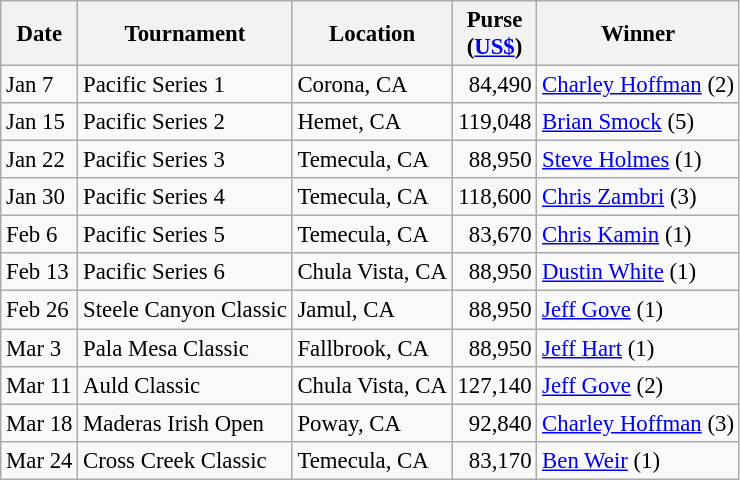<table class="wikitable" style="font-size:95%">
<tr>
<th>Date</th>
<th>Tournament</th>
<th>Location</th>
<th>Purse<br>(<a href='#'>US$</a>)</th>
<th>Winner</th>
</tr>
<tr>
<td>Jan 7</td>
<td>Pacific Series 1</td>
<td>Corona, CA</td>
<td align=right>84,490</td>
<td> <a href='#'>Charley Hoffman</a> (2)</td>
</tr>
<tr>
<td>Jan 15</td>
<td>Pacific Series 2</td>
<td>Hemet, CA</td>
<td align=right>119,048</td>
<td> <a href='#'>Brian Smock</a> (5)</td>
</tr>
<tr>
<td>Jan 22</td>
<td>Pacific Series 3</td>
<td>Temecula, CA</td>
<td align=right>88,950</td>
<td> <a href='#'>Steve Holmes</a> (1)</td>
</tr>
<tr>
<td>Jan 30</td>
<td>Pacific Series 4</td>
<td>Temecula, CA</td>
<td align=right>118,600</td>
<td> <a href='#'>Chris Zambri</a> (3)</td>
</tr>
<tr>
<td>Feb 6</td>
<td>Pacific Series 5</td>
<td>Temecula, CA</td>
<td align=right>83,670</td>
<td> <a href='#'>Chris Kamin</a> (1)</td>
</tr>
<tr>
<td>Feb 13</td>
<td>Pacific Series 6</td>
<td>Chula Vista, CA</td>
<td align=right>88,950</td>
<td> <a href='#'>Dustin White</a> (1)</td>
</tr>
<tr>
<td>Feb 26</td>
<td>Steele Canyon Classic</td>
<td>Jamul, CA</td>
<td align=right>88,950</td>
<td> <a href='#'>Jeff Gove</a> (1)</td>
</tr>
<tr>
<td>Mar 3</td>
<td>Pala Mesa Classic</td>
<td>Fallbrook, CA</td>
<td align=right>88,950</td>
<td> <a href='#'>Jeff Hart</a> (1)</td>
</tr>
<tr>
<td>Mar 11</td>
<td>Auld Classic</td>
<td>Chula Vista, CA</td>
<td align=right>127,140</td>
<td> <a href='#'>Jeff Gove</a> (2)</td>
</tr>
<tr>
<td>Mar 18</td>
<td>Maderas Irish Open</td>
<td>Poway, CA</td>
<td align=right>92,840</td>
<td> <a href='#'>Charley Hoffman</a> (3)</td>
</tr>
<tr>
<td>Mar 24</td>
<td>Cross Creek Classic</td>
<td>Temecula, CA</td>
<td align=right>83,170</td>
<td> <a href='#'>Ben Weir</a> (1)</td>
</tr>
</table>
